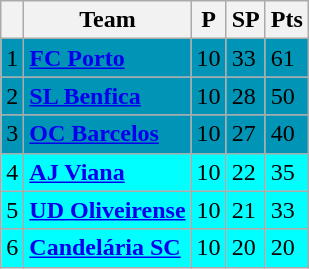<table class="wikitable">
<tr>
<th></th>
<th>Team</th>
<th>P</th>
<th>SP</th>
<th>Pts</th>
</tr>
<tr bgcolor=#0095B6>
<td>1</td>
<td><strong><a href='#'>FC Porto</a></strong></td>
<td>10</td>
<td>33</td>
<td>61</td>
</tr>
<tr bgcolor=#0095B6>
<td>2</td>
<td><strong><a href='#'>SL Benfica</a></strong></td>
<td>10</td>
<td>28</td>
<td>50</td>
</tr>
<tr bgcolor=#0095B6>
<td>3</td>
<td><strong><a href='#'>OC Barcelos</a></strong></td>
<td>10</td>
<td>27</td>
<td>40</td>
</tr>
<tr bgcolor=#00FFFF>
<td>4</td>
<td><strong><a href='#'>AJ Viana</a></strong></td>
<td>10</td>
<td>22</td>
<td>35</td>
</tr>
<tr bgcolor=#00FFFF>
<td>5</td>
<td><strong><a href='#'>UD Oliveirense</a></strong></td>
<td>10</td>
<td>21</td>
<td>33</td>
</tr>
<tr bgcolor=#00FFFF>
<td>6</td>
<td><strong><a href='#'>Candelária SC</a></strong></td>
<td>10</td>
<td>20</td>
<td>20</td>
</tr>
</table>
